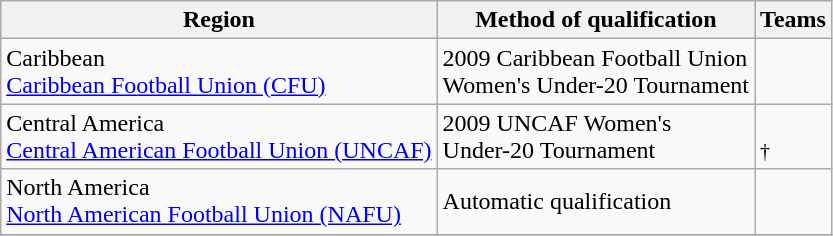<table class=wikitable>
<tr>
<th>Region</th>
<th>Method of qualification</th>
<th>Teams</th>
</tr>
<tr>
<td>Caribbean<br><a href='#'>Caribbean Football Union (CFU)</a></td>
<td>2009 Caribbean Football Union<br>Women's Under-20 Tournament</td>
<td><br><br></td>
</tr>
<tr>
<td>Central America<br><a href='#'>Central American Football Union (UNCAF)</a></td>
<td>2009 UNCAF Women's<br>Under-20 Tournament</td>
<td><br> <small>†</small></td>
</tr>
<tr>
<td>North America<br><a href='#'>North American Football Union (NAFU)</a></td>
<td>Automatic qualification</td>
<td><br><br></td>
</tr>
<tr>
</tr>
</table>
